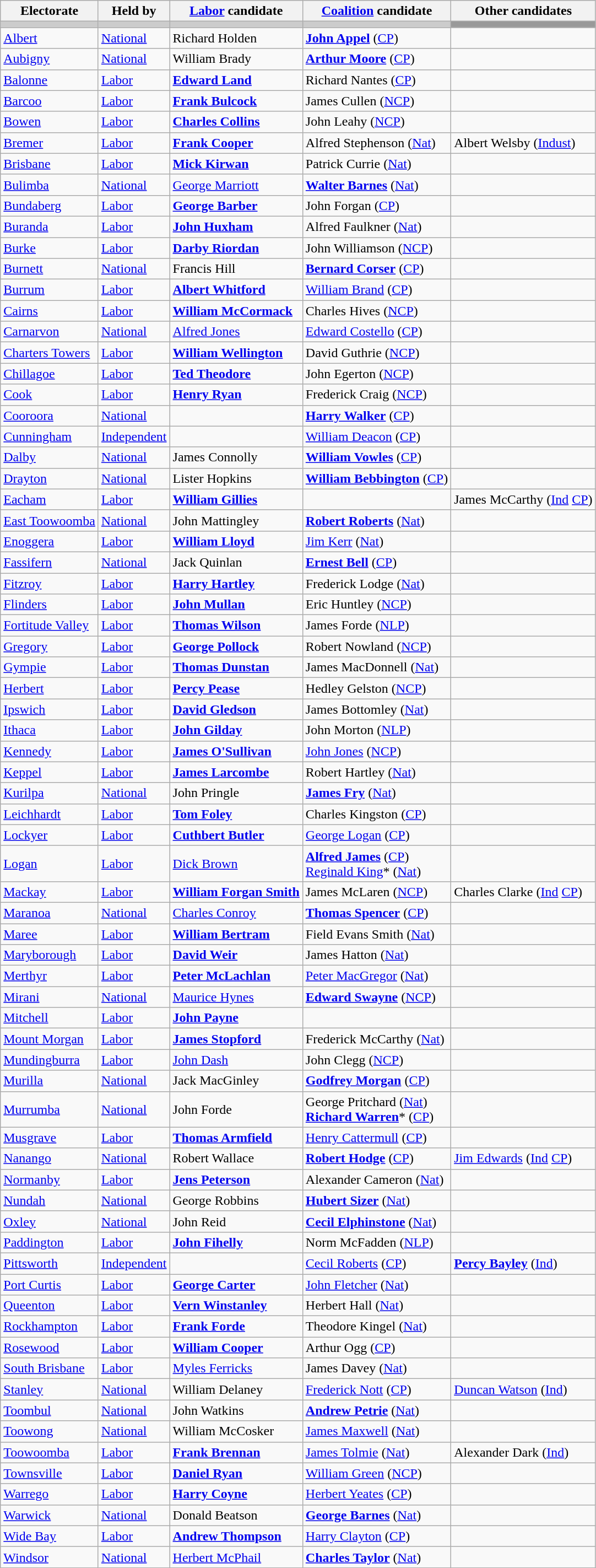<table class="wikitable">
<tr>
<th>Electorate</th>
<th>Held by</th>
<th><a href='#'>Labor</a> candidate</th>
<th><a href='#'>Coalition</a> candidate</th>
<th>Other candidates</th>
</tr>
<tr bgcolor="#cccccc">
<td></td>
<td></td>
<td></td>
<td></td>
<td bgcolor="#999999"></td>
</tr>
<tr>
<td><a href='#'>Albert</a></td>
<td><a href='#'>National</a></td>
<td>Richard Holden</td>
<td><strong><a href='#'>John Appel</a></strong> (<a href='#'>CP</a>)</td>
<td></td>
</tr>
<tr>
<td><a href='#'>Aubigny</a></td>
<td><a href='#'>National</a></td>
<td>William Brady</td>
<td><strong><a href='#'>Arthur Moore</a></strong> (<a href='#'>CP</a>)</td>
<td></td>
</tr>
<tr>
<td><a href='#'>Balonne</a></td>
<td><a href='#'>Labor</a></td>
<td><strong><a href='#'>Edward Land</a></strong></td>
<td>Richard Nantes (<a href='#'>CP</a>)</td>
<td></td>
</tr>
<tr>
<td><a href='#'>Barcoo</a></td>
<td><a href='#'>Labor</a></td>
<td><strong><a href='#'>Frank Bulcock</a></strong></td>
<td>James Cullen (<a href='#'>NCP</a>)</td>
<td></td>
</tr>
<tr>
<td><a href='#'>Bowen</a></td>
<td><a href='#'>Labor</a></td>
<td><strong><a href='#'>Charles Collins</a></strong></td>
<td>John Leahy (<a href='#'>NCP</a>)</td>
<td></td>
</tr>
<tr>
<td><a href='#'>Bremer</a></td>
<td><a href='#'>Labor</a></td>
<td><strong><a href='#'>Frank Cooper</a></strong></td>
<td>Alfred Stephenson (<a href='#'>Nat</a>)</td>
<td>Albert Welsby (<a href='#'>Indust</a>)</td>
</tr>
<tr>
<td><a href='#'>Brisbane</a></td>
<td><a href='#'>Labor</a></td>
<td><strong><a href='#'>Mick Kirwan</a></strong></td>
<td>Patrick Currie (<a href='#'>Nat</a>)</td>
<td></td>
</tr>
<tr>
<td><a href='#'>Bulimba</a></td>
<td><a href='#'>National</a></td>
<td><a href='#'>George Marriott</a></td>
<td><strong><a href='#'>Walter Barnes</a></strong> (<a href='#'>Nat</a>)</td>
<td></td>
</tr>
<tr>
<td><a href='#'>Bundaberg</a></td>
<td><a href='#'>Labor</a></td>
<td><strong><a href='#'>George Barber</a></strong></td>
<td>John Forgan (<a href='#'>CP</a>)</td>
<td></td>
</tr>
<tr>
<td><a href='#'>Buranda</a></td>
<td><a href='#'>Labor</a></td>
<td><strong><a href='#'>John Huxham</a></strong></td>
<td>Alfred Faulkner (<a href='#'>Nat</a>)</td>
<td></td>
</tr>
<tr>
<td><a href='#'>Burke</a></td>
<td><a href='#'>Labor</a></td>
<td><strong><a href='#'>Darby Riordan</a></strong></td>
<td>John Williamson (<a href='#'>NCP</a>)</td>
<td></td>
</tr>
<tr>
<td><a href='#'>Burnett</a></td>
<td><a href='#'>National</a></td>
<td>Francis Hill</td>
<td><strong><a href='#'>Bernard Corser</a></strong> (<a href='#'>CP</a>)</td>
<td></td>
</tr>
<tr>
<td><a href='#'>Burrum</a></td>
<td><a href='#'>Labor</a></td>
<td><strong><a href='#'>Albert Whitford</a></strong></td>
<td><a href='#'>William Brand</a> (<a href='#'>CP</a>)</td>
<td></td>
</tr>
<tr>
<td><a href='#'>Cairns</a></td>
<td><a href='#'>Labor</a></td>
<td><strong><a href='#'>William McCormack</a></strong></td>
<td>Charles Hives (<a href='#'>NCP</a>)</td>
<td></td>
</tr>
<tr>
<td><a href='#'>Carnarvon</a></td>
<td><a href='#'>National</a></td>
<td><a href='#'>Alfred Jones</a></td>
<td><a href='#'>Edward Costello</a> (<a href='#'>CP</a>)</td>
<td></td>
</tr>
<tr>
<td><a href='#'>Charters Towers</a></td>
<td><a href='#'>Labor</a></td>
<td><strong><a href='#'>William Wellington</a></strong></td>
<td>David Guthrie (<a href='#'>NCP</a>)</td>
<td></td>
</tr>
<tr>
<td><a href='#'>Chillagoe</a></td>
<td><a href='#'>Labor</a></td>
<td><strong><a href='#'>Ted Theodore</a></strong></td>
<td>John Egerton (<a href='#'>NCP</a>)</td>
<td></td>
</tr>
<tr>
<td><a href='#'>Cook</a></td>
<td><a href='#'>Labor</a></td>
<td><strong><a href='#'>Henry Ryan</a></strong></td>
<td>Frederick Craig (<a href='#'>NCP</a>)</td>
<td></td>
</tr>
<tr>
<td><a href='#'>Cooroora</a></td>
<td><a href='#'>National</a></td>
<td></td>
<td><strong><a href='#'>Harry Walker</a></strong> (<a href='#'>CP</a>)</td>
<td></td>
</tr>
<tr>
<td><a href='#'>Cunningham</a></td>
<td><a href='#'>Independent</a></td>
<td></td>
<td><a href='#'>William Deacon</a> (<a href='#'>CP</a>)</td>
<td></td>
</tr>
<tr>
<td><a href='#'>Dalby</a></td>
<td><a href='#'>National</a></td>
<td>James Connolly</td>
<td><strong><a href='#'>William Vowles</a></strong> (<a href='#'>CP</a>)</td>
<td></td>
</tr>
<tr>
<td><a href='#'>Drayton</a></td>
<td><a href='#'>National</a></td>
<td>Lister Hopkins</td>
<td><strong><a href='#'>William Bebbington</a></strong> (<a href='#'>CP</a>)</td>
<td></td>
</tr>
<tr>
<td><a href='#'>Eacham</a></td>
<td><a href='#'>Labor</a></td>
<td><strong><a href='#'>William Gillies</a></strong></td>
<td></td>
<td>James McCarthy (<a href='#'>Ind</a> <a href='#'>CP</a>)</td>
</tr>
<tr>
<td><a href='#'>East Toowoomba</a></td>
<td><a href='#'>National</a></td>
<td>John Mattingley</td>
<td><strong><a href='#'>Robert Roberts</a></strong> (<a href='#'>Nat</a>)</td>
<td></td>
</tr>
<tr>
<td><a href='#'>Enoggera</a></td>
<td><a href='#'>Labor</a></td>
<td><strong><a href='#'>William Lloyd</a></strong></td>
<td><a href='#'>Jim Kerr</a> (<a href='#'>Nat</a>)</td>
<td></td>
</tr>
<tr>
<td><a href='#'>Fassifern</a></td>
<td><a href='#'>National</a></td>
<td>Jack Quinlan</td>
<td><strong><a href='#'>Ernest Bell</a></strong> (<a href='#'>CP</a>)</td>
<td></td>
</tr>
<tr>
<td><a href='#'>Fitzroy</a></td>
<td><a href='#'>Labor</a></td>
<td><strong><a href='#'>Harry Hartley</a></strong></td>
<td>Frederick Lodge (<a href='#'>Nat</a>)</td>
<td></td>
</tr>
<tr>
<td><a href='#'>Flinders</a></td>
<td><a href='#'>Labor</a></td>
<td><strong><a href='#'>John Mullan</a></strong></td>
<td>Eric Huntley (<a href='#'>NCP</a>)</td>
<td></td>
</tr>
<tr>
<td><a href='#'>Fortitude Valley</a></td>
<td><a href='#'>Labor</a></td>
<td><strong><a href='#'>Thomas Wilson</a></strong></td>
<td>James Forde (<a href='#'>NLP</a>)</td>
<td></td>
</tr>
<tr>
<td><a href='#'>Gregory</a></td>
<td><a href='#'>Labor</a></td>
<td><strong><a href='#'>George Pollock</a></strong></td>
<td>Robert Nowland (<a href='#'>NCP</a>)</td>
<td></td>
</tr>
<tr>
<td><a href='#'>Gympie</a></td>
<td><a href='#'>Labor</a></td>
<td><strong><a href='#'>Thomas Dunstan</a></strong></td>
<td>James MacDonnell (<a href='#'>Nat</a>)</td>
<td></td>
</tr>
<tr>
<td><a href='#'>Herbert</a></td>
<td><a href='#'>Labor</a></td>
<td><strong><a href='#'>Percy Pease</a></strong></td>
<td>Hedley Gelston (<a href='#'>NCP</a>)</td>
<td></td>
</tr>
<tr>
<td><a href='#'>Ipswich</a></td>
<td><a href='#'>Labor</a></td>
<td><strong><a href='#'>David Gledson</a></strong></td>
<td>James Bottomley (<a href='#'>Nat</a>)</td>
<td></td>
</tr>
<tr>
<td><a href='#'>Ithaca</a></td>
<td><a href='#'>Labor</a></td>
<td><strong><a href='#'>John Gilday</a></strong></td>
<td>John Morton (<a href='#'>NLP</a>)</td>
<td></td>
</tr>
<tr>
<td><a href='#'>Kennedy</a></td>
<td><a href='#'>Labor</a></td>
<td><strong><a href='#'>James O'Sullivan</a></strong></td>
<td><a href='#'>John Jones</a> (<a href='#'>NCP</a>)</td>
<td></td>
</tr>
<tr>
<td><a href='#'>Keppel</a></td>
<td><a href='#'>Labor</a></td>
<td><strong><a href='#'>James Larcombe</a></strong></td>
<td>Robert Hartley (<a href='#'>Nat</a>)</td>
<td></td>
</tr>
<tr>
<td><a href='#'>Kurilpa</a></td>
<td><a href='#'>National</a></td>
<td>John Pringle</td>
<td><strong><a href='#'>James Fry</a></strong> (<a href='#'>Nat</a>)</td>
<td></td>
</tr>
<tr>
<td><a href='#'>Leichhardt</a></td>
<td><a href='#'>Labor</a></td>
<td><strong><a href='#'>Tom Foley</a></strong></td>
<td>Charles Kingston (<a href='#'>CP</a>)</td>
<td></td>
</tr>
<tr>
<td><a href='#'>Lockyer</a></td>
<td><a href='#'>Labor</a></td>
<td><strong><a href='#'>Cuthbert Butler</a></strong></td>
<td><a href='#'>George Logan</a> (<a href='#'>CP</a>)</td>
<td></td>
</tr>
<tr>
<td><a href='#'>Logan</a></td>
<td><a href='#'>Labor</a></td>
<td><a href='#'>Dick Brown</a></td>
<td><strong><a href='#'>Alfred James</a></strong> (<a href='#'>CP</a>) <br> <a href='#'>Reginald King</a>* (<a href='#'>Nat</a>)</td>
<td></td>
</tr>
<tr>
<td><a href='#'>Mackay</a></td>
<td><a href='#'>Labor</a></td>
<td><strong><a href='#'>William Forgan Smith</a></strong></td>
<td>James McLaren (<a href='#'>NCP</a>)</td>
<td>Charles Clarke (<a href='#'>Ind</a> <a href='#'>CP</a>)</td>
</tr>
<tr>
<td><a href='#'>Maranoa</a></td>
<td><a href='#'>National</a></td>
<td><a href='#'>Charles Conroy</a></td>
<td><strong><a href='#'>Thomas Spencer</a></strong> (<a href='#'>CP</a>)</td>
<td></td>
</tr>
<tr>
<td><a href='#'>Maree</a></td>
<td><a href='#'>Labor</a></td>
<td><strong><a href='#'>William Bertram</a></strong></td>
<td>Field Evans Smith (<a href='#'>Nat</a>)</td>
<td></td>
</tr>
<tr>
<td><a href='#'>Maryborough</a></td>
<td><a href='#'>Labor</a></td>
<td><strong><a href='#'>David Weir</a></strong></td>
<td>James Hatton (<a href='#'>Nat</a>)</td>
<td></td>
</tr>
<tr>
<td><a href='#'>Merthyr</a></td>
<td><a href='#'>Labor</a></td>
<td><strong><a href='#'>Peter McLachlan</a></strong></td>
<td><a href='#'>Peter MacGregor</a> (<a href='#'>Nat</a>)</td>
<td></td>
</tr>
<tr>
<td><a href='#'>Mirani</a></td>
<td><a href='#'>National</a></td>
<td><a href='#'>Maurice Hynes</a></td>
<td><strong><a href='#'>Edward Swayne</a></strong> (<a href='#'>NCP</a>)</td>
<td></td>
</tr>
<tr>
<td><a href='#'>Mitchell</a></td>
<td><a href='#'>Labor</a></td>
<td><strong><a href='#'>John Payne</a></strong></td>
<td></td>
<td></td>
</tr>
<tr>
<td><a href='#'>Mount Morgan</a></td>
<td><a href='#'>Labor</a></td>
<td><strong><a href='#'>James Stopford</a></strong></td>
<td>Frederick McCarthy (<a href='#'>Nat</a>)</td>
<td></td>
</tr>
<tr>
<td><a href='#'>Mundingburra</a></td>
<td><a href='#'>Labor</a></td>
<td><a href='#'>John Dash</a></td>
<td>John Clegg (<a href='#'>NCP</a>)</td>
<td></td>
</tr>
<tr>
<td><a href='#'>Murilla</a></td>
<td><a href='#'>National</a></td>
<td>Jack MacGinley</td>
<td><strong><a href='#'>Godfrey Morgan</a></strong> (<a href='#'>CP</a>)</td>
<td></td>
</tr>
<tr>
<td><a href='#'>Murrumba</a></td>
<td><a href='#'>National</a></td>
<td>John Forde</td>
<td>George Pritchard (<a href='#'>Nat</a>) <br> <strong><a href='#'>Richard Warren</a></strong>* (<a href='#'>CP</a>)</td>
<td></td>
</tr>
<tr>
<td><a href='#'>Musgrave</a></td>
<td><a href='#'>Labor</a></td>
<td><strong><a href='#'>Thomas Armfield</a></strong></td>
<td><a href='#'>Henry Cattermull</a> (<a href='#'>CP</a>)</td>
<td></td>
</tr>
<tr>
<td><a href='#'>Nanango</a></td>
<td><a href='#'>National</a></td>
<td>Robert Wallace</td>
<td><strong><a href='#'>Robert Hodge</a></strong> (<a href='#'>CP</a>)</td>
<td><a href='#'>Jim Edwards</a> (<a href='#'>Ind</a> <a href='#'>CP</a>)</td>
</tr>
<tr>
<td><a href='#'>Normanby</a></td>
<td><a href='#'>Labor</a></td>
<td><strong><a href='#'>Jens Peterson</a></strong></td>
<td>Alexander Cameron (<a href='#'>Nat</a>)</td>
<td></td>
</tr>
<tr>
<td><a href='#'>Nundah</a></td>
<td><a href='#'>National</a></td>
<td>George Robbins</td>
<td><strong><a href='#'>Hubert Sizer</a></strong> (<a href='#'>Nat</a>)</td>
<td></td>
</tr>
<tr>
<td><a href='#'>Oxley</a></td>
<td><a href='#'>National</a></td>
<td>John Reid</td>
<td><strong><a href='#'>Cecil Elphinstone</a></strong> (<a href='#'>Nat</a>)</td>
<td></td>
</tr>
<tr>
<td><a href='#'>Paddington</a></td>
<td><a href='#'>Labor</a></td>
<td><strong><a href='#'>John Fihelly</a></strong></td>
<td>Norm McFadden (<a href='#'>NLP</a>)</td>
<td></td>
</tr>
<tr>
<td><a href='#'>Pittsworth</a></td>
<td><a href='#'>Independent</a></td>
<td></td>
<td><a href='#'>Cecil Roberts</a> (<a href='#'>CP</a>)</td>
<td><strong><a href='#'>Percy Bayley</a></strong> (<a href='#'>Ind</a>)</td>
</tr>
<tr>
<td><a href='#'>Port Curtis</a></td>
<td><a href='#'>Labor</a></td>
<td><strong><a href='#'>George Carter</a></strong></td>
<td><a href='#'>John Fletcher</a> (<a href='#'>Nat</a>)</td>
<td></td>
</tr>
<tr>
<td><a href='#'>Queenton</a></td>
<td><a href='#'>Labor</a></td>
<td><strong><a href='#'>Vern Winstanley</a></strong></td>
<td>Herbert Hall (<a href='#'>Nat</a>)</td>
<td></td>
</tr>
<tr>
<td><a href='#'>Rockhampton</a></td>
<td><a href='#'>Labor</a></td>
<td><strong><a href='#'>Frank Forde</a></strong></td>
<td>Theodore Kingel (<a href='#'>Nat</a>)</td>
<td></td>
</tr>
<tr>
<td><a href='#'>Rosewood</a></td>
<td><a href='#'>Labor</a></td>
<td><strong><a href='#'>William Cooper</a></strong></td>
<td>Arthur Ogg (<a href='#'>CP</a>)</td>
<td></td>
</tr>
<tr>
<td><a href='#'>South Brisbane</a></td>
<td><a href='#'>Labor</a></td>
<td><a href='#'>Myles Ferricks</a></td>
<td>James Davey (<a href='#'>Nat</a>)</td>
<td></td>
</tr>
<tr>
<td><a href='#'>Stanley</a></td>
<td><a href='#'>National</a></td>
<td>William Delaney</td>
<td><a href='#'>Frederick Nott</a> (<a href='#'>CP</a>)</td>
<td><a href='#'>Duncan Watson</a> (<a href='#'>Ind</a>)</td>
</tr>
<tr>
<td><a href='#'>Toombul</a></td>
<td><a href='#'>National</a></td>
<td>John Watkins</td>
<td><strong><a href='#'>Andrew Petrie</a></strong> (<a href='#'>Nat</a>)</td>
<td></td>
</tr>
<tr>
<td><a href='#'>Toowong</a></td>
<td><a href='#'>National</a></td>
<td>William McCosker</td>
<td><a href='#'>James Maxwell</a> (<a href='#'>Nat</a>)</td>
<td></td>
</tr>
<tr>
<td><a href='#'>Toowoomba</a></td>
<td><a href='#'>Labor</a></td>
<td><strong><a href='#'>Frank Brennan</a></strong></td>
<td><a href='#'>James Tolmie</a> (<a href='#'>Nat</a>)</td>
<td>Alexander Dark (<a href='#'>Ind</a>)</td>
</tr>
<tr>
<td><a href='#'>Townsville</a></td>
<td><a href='#'>Labor</a></td>
<td><strong><a href='#'>Daniel Ryan</a></strong></td>
<td><a href='#'>William Green</a> (<a href='#'>NCP</a>)</td>
<td></td>
</tr>
<tr>
<td><a href='#'>Warrego</a></td>
<td><a href='#'>Labor</a></td>
<td><strong><a href='#'>Harry Coyne</a></strong></td>
<td><a href='#'>Herbert Yeates</a> (<a href='#'>CP</a>)</td>
<td></td>
</tr>
<tr>
<td><a href='#'>Warwick</a></td>
<td><a href='#'>National</a></td>
<td>Donald Beatson</td>
<td><strong><a href='#'>George Barnes</a></strong> (<a href='#'>Nat</a>)</td>
<td></td>
</tr>
<tr>
<td><a href='#'>Wide Bay</a></td>
<td><a href='#'>Labor</a></td>
<td><strong><a href='#'>Andrew Thompson</a></strong></td>
<td><a href='#'>Harry Clayton</a> (<a href='#'>CP</a>)</td>
<td></td>
</tr>
<tr>
<td><a href='#'>Windsor</a></td>
<td><a href='#'>National</a></td>
<td><a href='#'>Herbert McPhail</a></td>
<td><strong><a href='#'>Charles Taylor</a></strong> (<a href='#'>Nat</a>)</td>
<td></td>
</tr>
</table>
